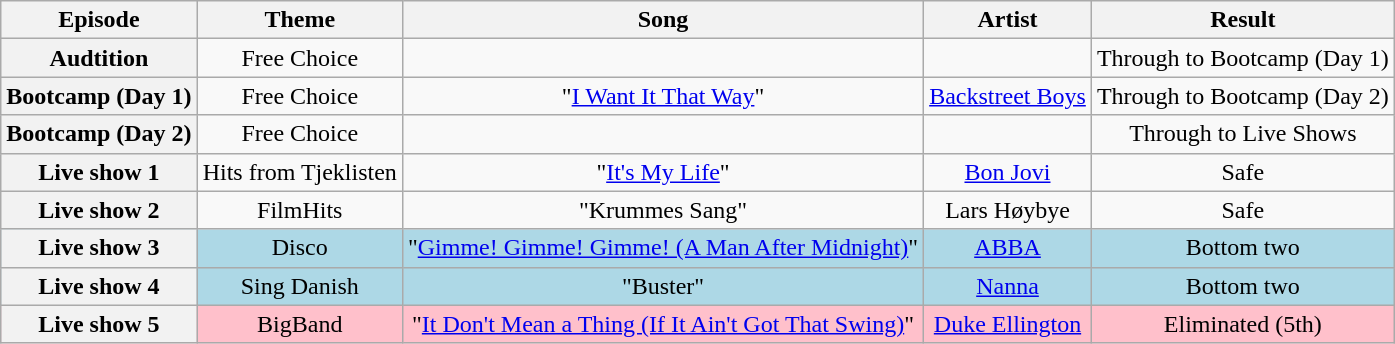<table class="wikitable" style="text-align:center;">
<tr>
<th scope="col">Episode</th>
<th scope="col">Theme</th>
<th scope="col">Song</th>
<th scope="col">Artist</th>
<th scope="col">Result</th>
</tr>
<tr>
<th scope="row">Audtition</th>
<td>Free Choice</td>
<td></td>
<td></td>
<td>Through to Bootcamp (Day 1)</td>
</tr>
<tr>
<th scope="row">Bootcamp (Day 1)</th>
<td>Free Choice</td>
<td>"<a href='#'>I Want It That Way</a>"</td>
<td><a href='#'>Backstreet Boys</a></td>
<td>Through to Bootcamp (Day 2)</td>
</tr>
<tr>
<th scope="row">Bootcamp (Day 2)</th>
<td>Free Choice</td>
<td></td>
<td></td>
<td>Through to Live Shows</td>
</tr>
<tr>
<th scope="row">Live show 1</th>
<td>Hits from Tjeklisten</td>
<td>"<a href='#'>It's My Life</a>"</td>
<td><a href='#'>Bon Jovi</a></td>
<td>Safe</td>
</tr>
<tr>
<th scope="row">Live show 2</th>
<td>FilmHits</td>
<td>"Krummes Sang"</td>
<td>Lars Høybye</td>
<td>Safe</td>
</tr>
<tr bgcolor=lightblue>
<th scope="row">Live show 3</th>
<td>Disco</td>
<td>"<a href='#'>Gimme! Gimme! Gimme! (A Man After Midnight)</a>"</td>
<td><a href='#'>ABBA</a></td>
<td>Bottom two</td>
</tr>
<tr bgcolor=lightblue>
<th scope="row">Live show 4</th>
<td>Sing Danish</td>
<td>"Buster"</td>
<td><a href='#'>Nanna</a></td>
<td>Bottom two</td>
</tr>
<tr bgcolor=pink>
<th scope="row">Live show 5</th>
<td>BigBand</td>
<td>"<a href='#'>It Don't Mean a Thing (If It Ain't Got That Swing)</a>"</td>
<td><a href='#'>Duke Ellington</a></td>
<td>Eliminated (5th)</td>
</tr>
</table>
